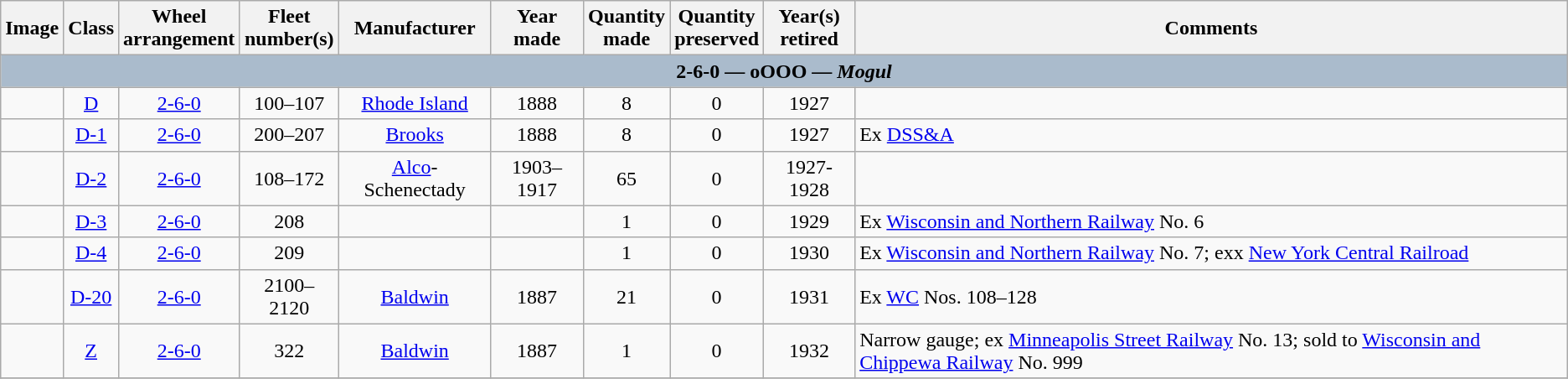<table class="wikitable" style="text-align:center">
<tr>
<th>Image</th>
<th>Class</th>
<th>Wheel<br>arrangement</th>
<th>Fleet<br>number(s)</th>
<th>Manufacturer</th>
<th>Year made</th>
<th>Quantity<br>made</th>
<th>Quantity<br>preserved</th>
<th>Year(s)<br>retired</th>
<th>Comments</th>
</tr>
<tr style="Background:#AABBCC; font-weight:bold">
<td colspan=10>2-6-0 — oOOO — <em>Mogul</em></td>
</tr>
<tr>
<td></td>
<td><a href='#'>D</a></td>
<td><a href='#'>2-6-0</a></td>
<td>100–107</td>
<td><a href='#'>Rhode Island</a></td>
<td>1888</td>
<td>8</td>
<td>0</td>
<td>1927</td>
<td></td>
</tr>
<tr>
<td></td>
<td><a href='#'>D-1</a></td>
<td><a href='#'>2-6-0</a></td>
<td>200–207</td>
<td><a href='#'>Brooks</a></td>
<td>1888</td>
<td>8</td>
<td>0</td>
<td>1927</td>
<td style="text-align:left">Ex <a href='#'>DSS&A</a></td>
</tr>
<tr>
<td></td>
<td><a href='#'>D-2</a></td>
<td><a href='#'>2-6-0</a></td>
<td>108–172</td>
<td><a href='#'>Alco</a>-Schenectady</td>
<td>1903–1917</td>
<td>65</td>
<td>0</td>
<td>1927-1928</td>
<td style="text-align:left"></td>
</tr>
<tr>
<td></td>
<td><a href='#'>D-3</a></td>
<td><a href='#'>2-6-0</a></td>
<td>208</td>
<td></td>
<td></td>
<td>1</td>
<td>0</td>
<td>1929</td>
<td style="text-align:left">Ex <a href='#'>Wisconsin and Northern Railway</a> No. 6</td>
</tr>
<tr>
<td></td>
<td><a href='#'>D-4</a></td>
<td><a href='#'>2-6-0</a></td>
<td>209</td>
<td></td>
<td></td>
<td>1</td>
<td>0</td>
<td>1930</td>
<td style="text-align:left">Ex <a href='#'>Wisconsin and Northern Railway</a> No. 7; exx <a href='#'>New York Central Railroad</a></td>
</tr>
<tr>
<td></td>
<td><a href='#'>D-20</a></td>
<td><a href='#'>2-6-0</a></td>
<td>2100–2120</td>
<td><a href='#'>Baldwin</a></td>
<td>1887</td>
<td>21</td>
<td>0</td>
<td>1931</td>
<td style="text-align:left">Ex <a href='#'>WC</a> Nos. 108–128</td>
</tr>
<tr>
<td></td>
<td><a href='#'>Z</a></td>
<td><a href='#'>2-6-0</a></td>
<td>322</td>
<td><a href='#'>Baldwin</a></td>
<td>1887</td>
<td>1</td>
<td>0</td>
<td>1932</td>
<td style="text-align:left">Narrow gauge; ex <a href='#'>Minneapolis Street Railway</a> No. 13; sold to <a href='#'>Wisconsin and Chippewa Railway</a> No. 999</td>
</tr>
<tr>
</tr>
</table>
